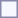<table style="border:1px solid #8888aa; background-color:#f7f8ff; padding:5px; font-size:95%; margin: 0px 12px 12px 0px;">
</table>
